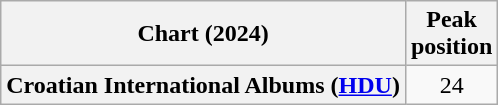<table class="wikitable sortable plainrowheaders" style="text-align:center">
<tr>
<th scope="col">Chart (2024)</th>
<th scope="col">Peak<br>position</th>
</tr>
<tr>
<th scope="row">Croatian International Albums (<a href='#'>HDU</a>)</th>
<td>24</td>
</tr>
</table>
